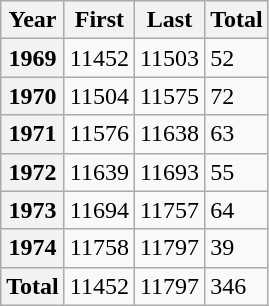<table class="wikitable">
<tr>
<th>Year</th>
<th>First</th>
<th>Last</th>
<th>Total</th>
</tr>
<tr>
<th>1969</th>
<td>11452</td>
<td>11503</td>
<td>52</td>
</tr>
<tr>
<th>1970</th>
<td>11504</td>
<td>11575</td>
<td>72</td>
</tr>
<tr>
<th>1971</th>
<td>11576</td>
<td>11638</td>
<td>63</td>
</tr>
<tr>
<th>1972</th>
<td>11639</td>
<td>11693</td>
<td>55</td>
</tr>
<tr>
<th>1973</th>
<td>11694</td>
<td>11757</td>
<td>64</td>
</tr>
<tr>
<th>1974</th>
<td>11758</td>
<td>11797</td>
<td>39</td>
</tr>
<tr>
<th>Total</th>
<td>11452</td>
<td>11797</td>
<td>346</td>
</tr>
</table>
